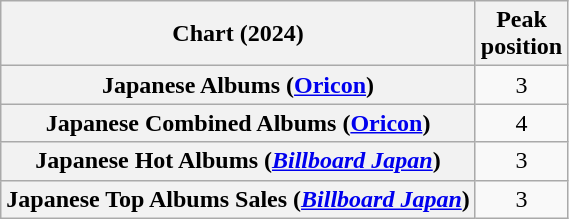<table class="wikitable sortable plainrowheaders">
<tr>
<th scope="col">Chart (2024)</th>
<th scope="col">Peak<br>position</th>
</tr>
<tr>
<th scope="row">Japanese Albums (<a href='#'>Oricon</a>)</th>
<td align="center">3</td>
</tr>
<tr>
<th scope="row">Japanese Combined Albums (<a href='#'>Oricon</a>)</th>
<td align="center">4</td>
</tr>
<tr>
<th scope="row">Japanese Hot Albums (<em><a href='#'>Billboard Japan</a></em>)</th>
<td align="center">3</td>
</tr>
<tr>
<th scope="row">Japanese Top Albums Sales (<em><a href='#'>Billboard Japan</a></em>)</th>
<td align="center">3</td>
</tr>
</table>
